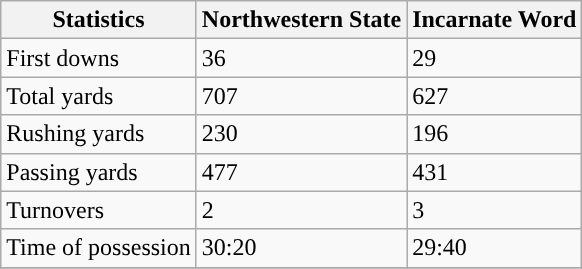<table class="wikitable">
<tr>
<th>Statistics</th>
<th>Northwestern State</th>
<th>Incarnate Word</th>
</tr>
<tr>
<td>First downs</td>
<td>36</td>
<td>29</td>
</tr>
<tr>
<td>Total yards</td>
<td>707</td>
<td>627</td>
</tr>
<tr>
<td>Rushing yards</td>
<td>230</td>
<td>196</td>
</tr>
<tr>
<td>Passing yards</td>
<td>477</td>
<td>431</td>
</tr>
<tr>
<td>Turnovers</td>
<td>2</td>
<td>3</td>
</tr>
<tr>
<td>Time of possession</td>
<td>30:20</td>
<td>29:40</td>
</tr>
<tr>
</tr>
</table>
